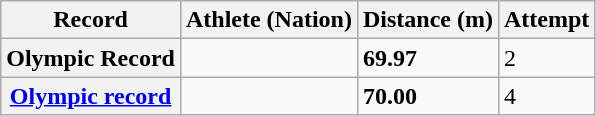<table class="wikitable">
<tr>
<th>Record</th>
<th>Athlete (Nation)</th>
<th>Distance (m)</th>
<th>Attempt</th>
</tr>
<tr>
<th>Olympic Record</th>
<td></td>
<td><strong>69.97</strong></td>
<td>2</td>
</tr>
<tr>
<th><a href='#'>Olympic record</a></th>
<td></td>
<td><strong>70.00</strong></td>
<td>4</td>
</tr>
</table>
